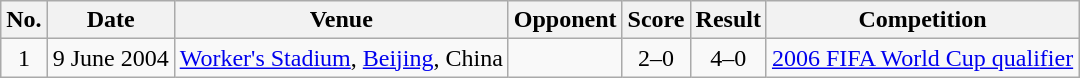<table class="wikitable sortable">
<tr>
<th scope="col">No.</th>
<th scope="col">Date</th>
<th scope="col">Venue</th>
<th scope="col">Opponent</th>
<th scope="col">Score</th>
<th scope="col">Result</th>
<th scope="col">Competition</th>
</tr>
<tr>
<td style="text-align:center">1</td>
<td>9 June 2004</td>
<td><a href='#'>Worker's Stadium</a>, <a href='#'>Beijing</a>, China</td>
<td></td>
<td style="text-align:center">2–0</td>
<td style="text-align:center">4–0</td>
<td><a href='#'>2006 FIFA World Cup qualifier</a></td>
</tr>
</table>
